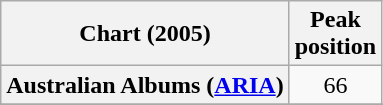<table class="wikitable sortable plainrowheaders" style="text-align:center">
<tr>
<th scope="col">Chart (2005)</th>
<th scope="col">Peak<br>position</th>
</tr>
<tr>
<th scope="row">Australian Albums (<a href='#'>ARIA</a>)</th>
<td>66</td>
</tr>
<tr>
</tr>
<tr>
</tr>
<tr>
</tr>
<tr>
</tr>
<tr>
</tr>
<tr>
</tr>
<tr>
</tr>
</table>
